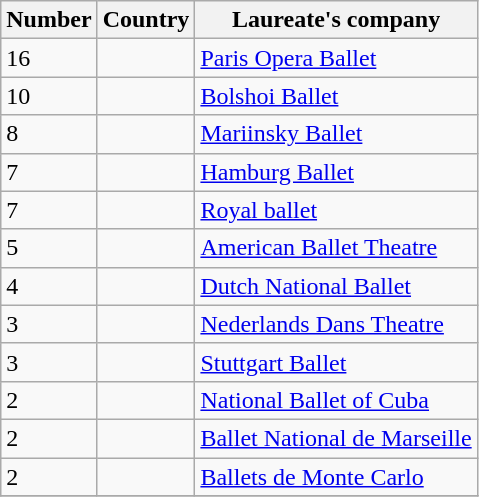<table class="wikitable">
<tr>
<th>Number</th>
<th>Country</th>
<th>Laureate's company</th>
</tr>
<tr>
<td>16</td>
<td></td>
<td><a href='#'>Paris Opera Ballet</a></td>
</tr>
<tr>
<td>10</td>
<td></td>
<td><a href='#'>Bolshoi Ballet</a></td>
</tr>
<tr>
<td>8</td>
<td></td>
<td><a href='#'>Mariinsky Ballet</a></td>
</tr>
<tr>
<td>7</td>
<td></td>
<td><a href='#'>Hamburg Ballet</a></td>
</tr>
<tr>
<td>7</td>
<td></td>
<td><a href='#'>Royal ballet</a></td>
</tr>
<tr>
<td>5</td>
<td></td>
<td><a href='#'>American Ballet Theatre</a></td>
</tr>
<tr>
<td>4</td>
<td></td>
<td><a href='#'>Dutch National Ballet</a></td>
</tr>
<tr>
<td>3</td>
<td></td>
<td><a href='#'>Nederlands Dans Theatre</a></td>
</tr>
<tr>
<td>3</td>
<td></td>
<td><a href='#'>Stuttgart Ballet</a></td>
</tr>
<tr>
<td>2</td>
<td></td>
<td><a href='#'>National Ballet of Cuba</a></td>
</tr>
<tr>
<td>2</td>
<td></td>
<td><a href='#'>Ballet National de Marseille</a></td>
</tr>
<tr>
<td>2</td>
<td></td>
<td><a href='#'>Ballets de Monte Carlo</a></td>
</tr>
<tr>
</tr>
</table>
